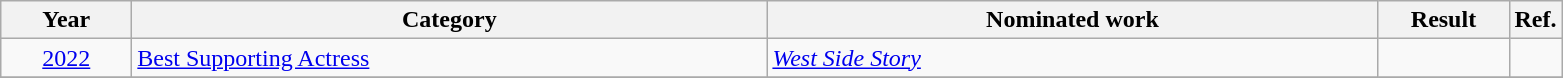<table class=wikitable>
<tr>
<th scope="col" style="width:5em;">Year</th>
<th scope="col" style="width:26em;">Category</th>
<th scope="col" style="width:25em;">Nominated work</th>
<th scope="col" style="width:5em;">Result</th>
<th>Ref.</th>
</tr>
<tr>
<td style="text-align:center;"><a href='#'>2022</a></td>
<td><a href='#'>Best Supporting Actress</a></td>
<td><em><a href='#'>West Side Story</a></em></td>
<td></td>
<td style="text-align:center;"></td>
</tr>
<tr>
</tr>
</table>
